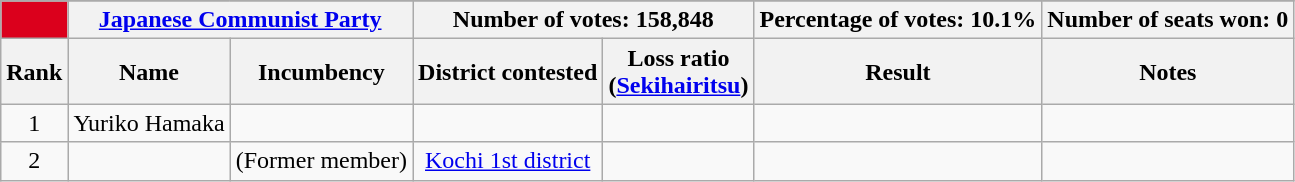<table class="wikitable sortable" style="text-align: center; ">
<tr ------------------>
</tr>
<tr class="vcard">
<th style="background-color: #DB001C; width: 5px;"></th>
<th colspan="2" align="center"><a href='#'>Japanese Communist Party</a></th>
<th colspan="2" align="center">Number of votes: 158,848</th>
<th colspan="1" align="center">Percentage of votes: 10.1%</th>
<th colspan="2" align="center">Number of seats won: 0</th>
</tr>
<tr>
<th>Rank</th>
<th>Name</th>
<th>Incumbency</th>
<th>District contested</th>
<th>Loss ratio<br>(<a href='#'>Sekihairitsu</a>)</th>
<th>Result</th>
<th>Notes</th>
</tr>
<tr style="display:none;">
<td>99999</td>
<td>AAA</td>
<td>AAA</td>
<td>AAA</td>
<td>99999</td>
<td>AAA </td>
</tr>
<tr style="display:none;">
<td>000</td>
<td>ZZZ</td>
<td>ZZZ</td>
<td>ZZZ</td>
<td>000</td>
<td>ZZZ</td>
</tr>
<tr>
<td>1</td>
<td style="text-align:left;"><span></span> Yuriko Hamaka</td>
<td><span></span></td>
<td><span></span></td>
<td></td>
<td style="text-align:left;"><span></span></td>
<td align=left><span></span></td>
</tr>
<tr>
<td>2</td>
<td style="text-align:left;"><span></span> </td>
<td><span></span><span>(Former member)</span></td>
<td><a href='#'>Kochi 1st district</a></td>
<td></td>
<td style="text-align:left;"><span></span></td>
<td align=left><span></span></td>
</tr>
</table>
